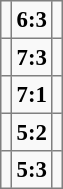<table bgcolor="#f9f9f9" cellpadding="3" cellspacing="0" border="1" style="font-size: 95%; border: gray solid 1px; border-collapse: collapse; background: #f9f9f9;">
<tr>
<td><strong></strong></td>
<td align="center"><strong>6:3</strong></td>
<td></td>
</tr>
<tr>
<td><strong></strong></td>
<td align="center"><strong>7:3</strong></td>
<td></td>
</tr>
<tr>
<td><strong></strong></td>
<td align="center"><strong>7:1</strong></td>
<td></td>
</tr>
<tr>
<td><strong></strong></td>
<td align="center"><strong>5:2</strong></td>
<td></td>
</tr>
<tr>
<td><strong></strong></td>
<td align="center"><strong>5:3</strong></td>
<td></td>
</tr>
</table>
